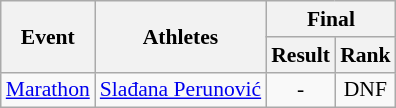<table class="wikitable" border="1" style="font-size:90%">
<tr>
<th rowspan="2">Event</th>
<th rowspan="2">Athletes</th>
<th colspan="2">Final</th>
</tr>
<tr>
<th>Result</th>
<th>Rank</th>
</tr>
<tr>
<td rowspan="1"><a href='#'>Marathon</a></td>
<td><a href='#'>Slađana Perunović</a></td>
<td align=center>-</td>
<td align=center>DNF</td>
</tr>
</table>
